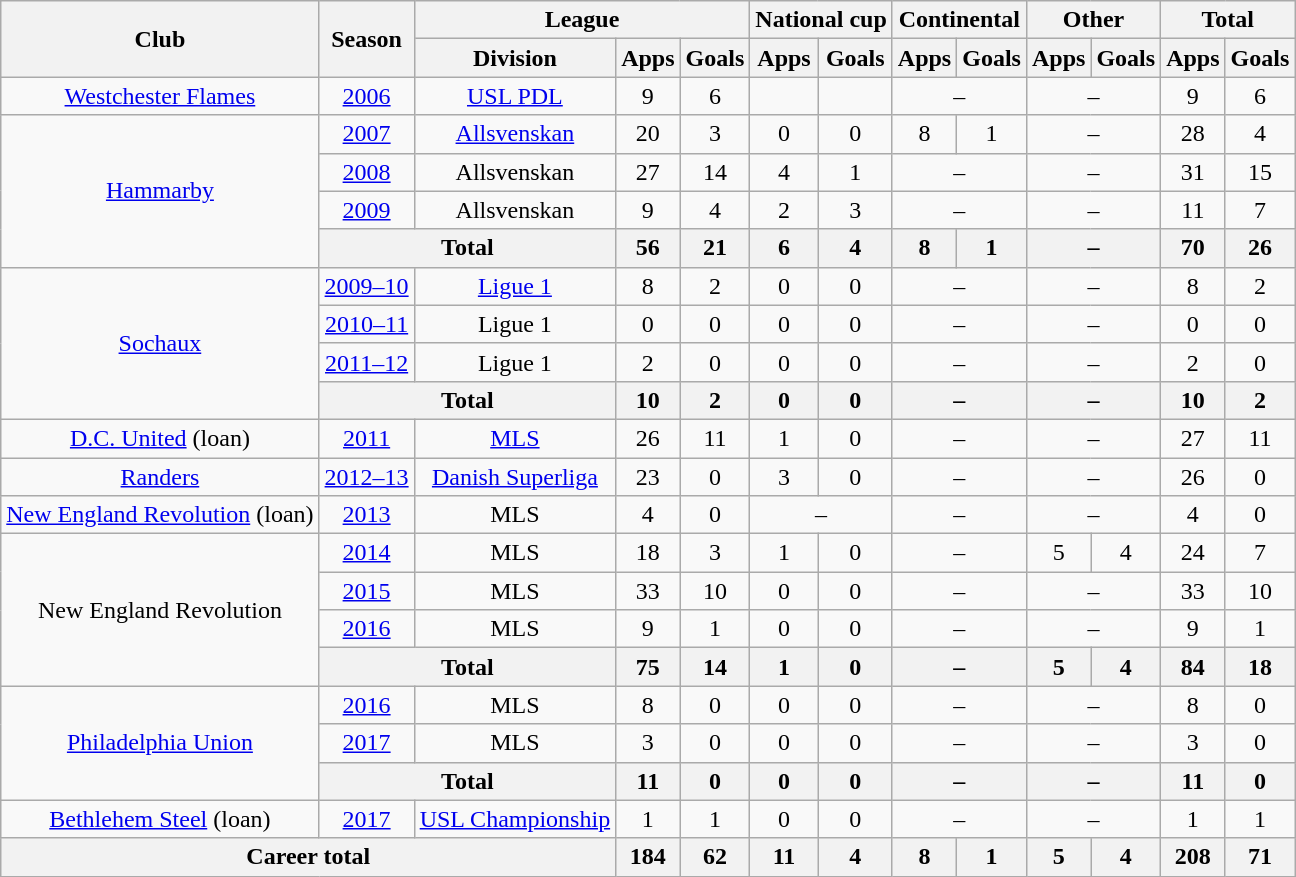<table class="wikitable" style="text-align: center;">
<tr>
<th rowspan="2">Club</th>
<th rowspan="2">Season</th>
<th colspan="3">League</th>
<th colspan="2">National cup</th>
<th colspan="2">Continental</th>
<th colspan="2">Other</th>
<th colspan="2">Total</th>
</tr>
<tr>
<th>Division</th>
<th>Apps</th>
<th>Goals</th>
<th>Apps</th>
<th>Goals</th>
<th>Apps</th>
<th>Goals</th>
<th>Apps</th>
<th>Goals</th>
<th>Apps</th>
<th>Goals</th>
</tr>
<tr>
<td><a href='#'>Westchester Flames</a></td>
<td><a href='#'>2006</a></td>
<td><a href='#'>USL PDL</a></td>
<td>9</td>
<td>6</td>
<td></td>
<td></td>
<td colspan="2">–</td>
<td colspan="2">–</td>
<td>9</td>
<td>6</td>
</tr>
<tr>
<td rowspan="4"><a href='#'>Hammarby</a></td>
<td><a href='#'>2007</a></td>
<td><a href='#'>Allsvenskan</a></td>
<td>20</td>
<td>3</td>
<td>0</td>
<td>0</td>
<td>8</td>
<td>1</td>
<td colspan="2">–</td>
<td>28</td>
<td>4</td>
</tr>
<tr>
<td><a href='#'>2008</a></td>
<td>Allsvenskan</td>
<td>27</td>
<td>14</td>
<td>4</td>
<td>1</td>
<td colspan="2">–</td>
<td colspan="2">–</td>
<td>31</td>
<td>15</td>
</tr>
<tr>
<td><a href='#'>2009</a></td>
<td>Allsvenskan</td>
<td>9</td>
<td>4</td>
<td>2</td>
<td>3</td>
<td colspan="2">–</td>
<td colspan="2">–</td>
<td>11</td>
<td>7</td>
</tr>
<tr>
<th colspan="2">Total</th>
<th>56</th>
<th>21</th>
<th>6</th>
<th>4</th>
<th>8</th>
<th>1</th>
<th colspan="2">–</th>
<th>70</th>
<th>26</th>
</tr>
<tr>
<td rowspan="4"><a href='#'>Sochaux</a></td>
<td><a href='#'>2009–10</a></td>
<td><a href='#'>Ligue 1</a></td>
<td>8</td>
<td>2</td>
<td>0</td>
<td>0</td>
<td colspan="2">–</td>
<td colspan="2">–</td>
<td>8</td>
<td>2</td>
</tr>
<tr>
<td><a href='#'>2010–11</a></td>
<td>Ligue 1</td>
<td>0</td>
<td>0</td>
<td>0</td>
<td>0</td>
<td colspan="2">–</td>
<td colspan="2">–</td>
<td>0</td>
<td>0</td>
</tr>
<tr>
<td><a href='#'>2011–12</a></td>
<td>Ligue 1</td>
<td>2</td>
<td>0</td>
<td>0</td>
<td>0</td>
<td colspan="2">–</td>
<td colspan="2">–</td>
<td>2</td>
<td>0</td>
</tr>
<tr>
<th colspan="2">Total</th>
<th>10</th>
<th>2</th>
<th>0</th>
<th>0</th>
<th colspan="2">–</th>
<th colspan="2">–</th>
<th>10</th>
<th>2</th>
</tr>
<tr>
<td><a href='#'>D.C. United</a> (loan)</td>
<td><a href='#'>2011</a></td>
<td><a href='#'>MLS</a></td>
<td>26</td>
<td>11</td>
<td>1</td>
<td>0</td>
<td colspan="2">–</td>
<td colspan="2">–</td>
<td>27</td>
<td>11</td>
</tr>
<tr>
<td><a href='#'>Randers</a></td>
<td><a href='#'>2012–13</a></td>
<td><a href='#'>Danish Superliga</a></td>
<td>23</td>
<td>0</td>
<td>3</td>
<td>0</td>
<td colspan="2">–</td>
<td colspan="2">–</td>
<td>26</td>
<td>0</td>
</tr>
<tr>
<td><a href='#'>New England Revolution</a> (loan)</td>
<td><a href='#'>2013</a></td>
<td>MLS</td>
<td>4</td>
<td>0</td>
<td colspan="2">–</td>
<td colspan="2">–</td>
<td colspan="2">–</td>
<td>4</td>
<td>0</td>
</tr>
<tr>
<td rowspan="4">New England Revolution</td>
<td><a href='#'>2014</a></td>
<td>MLS</td>
<td>18</td>
<td>3</td>
<td>1</td>
<td>0</td>
<td colspan="2">–</td>
<td>5</td>
<td>4</td>
<td>24</td>
<td>7</td>
</tr>
<tr>
<td><a href='#'>2015</a></td>
<td>MLS</td>
<td>33</td>
<td>10</td>
<td>0</td>
<td>0</td>
<td colspan="2">–</td>
<td colspan="2">–</td>
<td>33</td>
<td>10</td>
</tr>
<tr>
<td><a href='#'>2016</a></td>
<td>MLS</td>
<td>9</td>
<td>1</td>
<td>0</td>
<td>0</td>
<td colspan="2">–</td>
<td colspan="2">–</td>
<td>9</td>
<td>1</td>
</tr>
<tr>
<th colspan="2">Total</th>
<th>75</th>
<th>14</th>
<th>1</th>
<th>0</th>
<th colspan="2">–</th>
<th>5</th>
<th>4</th>
<th>84</th>
<th>18</th>
</tr>
<tr>
<td rowspan="3"><a href='#'>Philadelphia Union</a></td>
<td><a href='#'>2016</a></td>
<td>MLS</td>
<td>8</td>
<td>0</td>
<td>0</td>
<td>0</td>
<td colspan="2">–</td>
<td colspan="2">–</td>
<td>8</td>
<td>0</td>
</tr>
<tr>
<td><a href='#'>2017</a></td>
<td>MLS</td>
<td>3</td>
<td>0</td>
<td>0</td>
<td>0</td>
<td colspan="2">–</td>
<td colspan="2">–</td>
<td>3</td>
<td>0</td>
</tr>
<tr>
<th colspan="2">Total</th>
<th>11</th>
<th>0</th>
<th>0</th>
<th>0</th>
<th colspan="2">–</th>
<th colspan="2">–</th>
<th>11</th>
<th>0</th>
</tr>
<tr>
<td><a href='#'>Bethlehem Steel</a> (loan)</td>
<td><a href='#'>2017</a></td>
<td><a href='#'>USL Championship</a></td>
<td>1</td>
<td>1</td>
<td>0</td>
<td>0</td>
<td colspan="2">–</td>
<td colspan="2">–</td>
<td>1</td>
<td>1</td>
</tr>
<tr>
<th colspan="3">Career total</th>
<th>184</th>
<th>62</th>
<th>11</th>
<th>4</th>
<th>8</th>
<th>1</th>
<th>5</th>
<th>4</th>
<th>208</th>
<th>71</th>
</tr>
</table>
